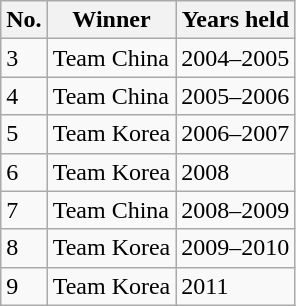<table class="wikitable">
<tr>
<th>No.</th>
<th>Winner</th>
<th>Years held</th>
</tr>
<tr>
<td>3</td>
<td> Team China</td>
<td>2004–2005</td>
</tr>
<tr>
<td>4</td>
<td> Team China</td>
<td>2005–2006</td>
</tr>
<tr>
<td>5</td>
<td> Team Korea</td>
<td>2006–2007</td>
</tr>
<tr>
<td>6</td>
<td> Team Korea</td>
<td>2008</td>
</tr>
<tr>
<td>7</td>
<td> Team China</td>
<td>2008–2009</td>
</tr>
<tr>
<td>8</td>
<td> Team Korea</td>
<td>2009–2010</td>
</tr>
<tr>
<td>9</td>
<td> Team Korea</td>
<td>2011</td>
</tr>
</table>
